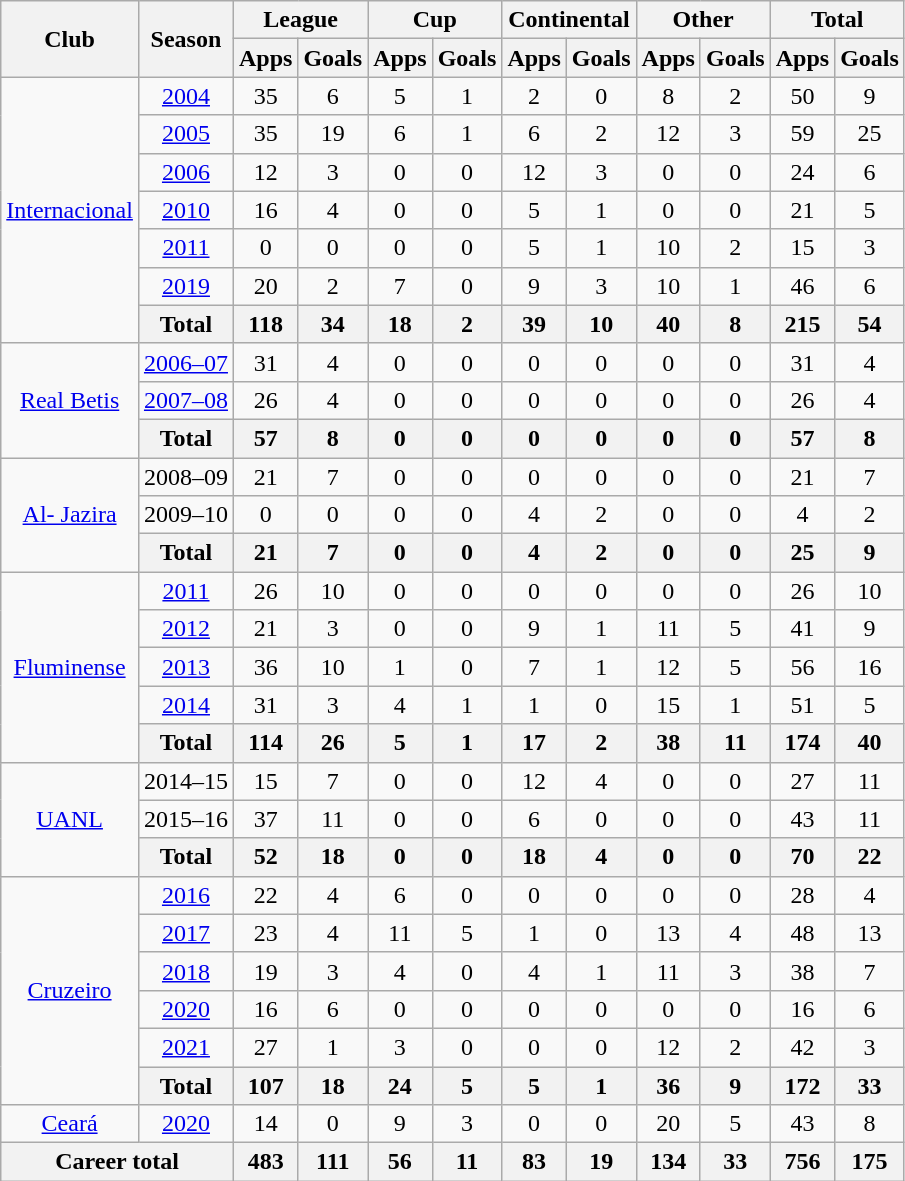<table class="wikitable" style="text-align:center">
<tr>
<th rowspan="2">Club</th>
<th rowspan="2">Season</th>
<th colspan="2">League</th>
<th colspan="2">Cup</th>
<th colspan="2">Continental</th>
<th colspan="2">Other</th>
<th colspan="2">Total</th>
</tr>
<tr>
<th>Apps</th>
<th>Goals</th>
<th>Apps</th>
<th>Goals</th>
<th>Apps</th>
<th>Goals</th>
<th>Apps</th>
<th>Goals</th>
<th>Apps</th>
<th>Goals</th>
</tr>
<tr>
<td rowspan="7"><a href='#'>Internacional</a></td>
<td><a href='#'>2004</a></td>
<td>35</td>
<td>6</td>
<td>5</td>
<td>1</td>
<td>2</td>
<td>0</td>
<td>8</td>
<td>2</td>
<td>50</td>
<td>9</td>
</tr>
<tr>
<td><a href='#'>2005</a></td>
<td>35</td>
<td>19</td>
<td>6</td>
<td>1</td>
<td>6</td>
<td>2</td>
<td>12</td>
<td>3</td>
<td>59</td>
<td>25</td>
</tr>
<tr>
<td><a href='#'>2006</a></td>
<td>12</td>
<td>3</td>
<td>0</td>
<td>0</td>
<td>12</td>
<td>3</td>
<td>0</td>
<td>0</td>
<td>24</td>
<td>6</td>
</tr>
<tr>
<td><a href='#'>2010</a></td>
<td>16</td>
<td>4</td>
<td>0</td>
<td>0</td>
<td>5</td>
<td>1</td>
<td>0</td>
<td>0</td>
<td>21</td>
<td>5</td>
</tr>
<tr>
<td><a href='#'>2011</a></td>
<td>0</td>
<td>0</td>
<td>0</td>
<td>0</td>
<td>5</td>
<td>1</td>
<td>10</td>
<td>2</td>
<td>15</td>
<td>3</td>
</tr>
<tr>
<td><a href='#'>2019</a></td>
<td>20</td>
<td>2</td>
<td>7</td>
<td>0</td>
<td>9</td>
<td>3</td>
<td>10</td>
<td>1</td>
<td>46</td>
<td>6</td>
</tr>
<tr>
<th>Total</th>
<th>118</th>
<th>34</th>
<th>18</th>
<th>2</th>
<th>39</th>
<th>10</th>
<th>40</th>
<th>8</th>
<th>215</th>
<th>54</th>
</tr>
<tr>
<td rowspan="3"><a href='#'>Real Betis</a></td>
<td><a href='#'>2006–07</a></td>
<td>31</td>
<td>4</td>
<td>0</td>
<td>0</td>
<td>0</td>
<td>0</td>
<td>0</td>
<td>0</td>
<td>31</td>
<td>4</td>
</tr>
<tr>
<td><a href='#'>2007–08</a></td>
<td>26</td>
<td>4</td>
<td>0</td>
<td>0</td>
<td>0</td>
<td>0</td>
<td>0</td>
<td>0</td>
<td>26</td>
<td>4</td>
</tr>
<tr>
<th>Total</th>
<th>57</th>
<th>8</th>
<th>0</th>
<th>0</th>
<th>0</th>
<th>0</th>
<th>0</th>
<th>0</th>
<th>57</th>
<th>8</th>
</tr>
<tr>
<td rowspan="3"><a href='#'>Al- Jazira</a></td>
<td>2008–09</td>
<td>21</td>
<td>7</td>
<td>0</td>
<td>0</td>
<td>0</td>
<td>0</td>
<td>0</td>
<td>0</td>
<td>21</td>
<td>7</td>
</tr>
<tr>
<td>2009–10</td>
<td>0</td>
<td>0</td>
<td>0</td>
<td>0</td>
<td>4</td>
<td>2</td>
<td>0</td>
<td>0</td>
<td>4</td>
<td>2</td>
</tr>
<tr>
<th>Total</th>
<th>21</th>
<th>7</th>
<th>0</th>
<th>0</th>
<th>4</th>
<th>2</th>
<th>0</th>
<th>0</th>
<th>25</th>
<th>9</th>
</tr>
<tr>
<td rowspan="5"><a href='#'>Fluminense</a></td>
<td><a href='#'>2011</a></td>
<td>26</td>
<td>10</td>
<td>0</td>
<td>0</td>
<td>0</td>
<td>0</td>
<td>0</td>
<td>0</td>
<td>26</td>
<td>10</td>
</tr>
<tr>
<td><a href='#'>2012</a></td>
<td>21</td>
<td>3</td>
<td>0</td>
<td>0</td>
<td>9</td>
<td>1</td>
<td>11</td>
<td>5</td>
<td>41</td>
<td>9</td>
</tr>
<tr>
<td><a href='#'>2013</a></td>
<td>36</td>
<td>10</td>
<td>1</td>
<td>0</td>
<td>7</td>
<td>1</td>
<td>12</td>
<td>5</td>
<td>56</td>
<td>16</td>
</tr>
<tr>
<td><a href='#'>2014</a></td>
<td>31</td>
<td>3</td>
<td>4</td>
<td>1</td>
<td>1</td>
<td>0</td>
<td>15</td>
<td>1</td>
<td>51</td>
<td>5</td>
</tr>
<tr>
<th>Total</th>
<th>114</th>
<th>26</th>
<th>5</th>
<th>1</th>
<th>17</th>
<th>2</th>
<th>38</th>
<th>11</th>
<th>174</th>
<th>40</th>
</tr>
<tr>
<td rowspan="3"><a href='#'>UANL</a></td>
<td>2014–15</td>
<td>15</td>
<td>7</td>
<td>0</td>
<td>0</td>
<td>12</td>
<td>4</td>
<td>0</td>
<td>0</td>
<td>27</td>
<td>11</td>
</tr>
<tr>
<td>2015–16</td>
<td>37</td>
<td>11</td>
<td>0</td>
<td>0</td>
<td>6</td>
<td>0</td>
<td>0</td>
<td>0</td>
<td>43</td>
<td>11</td>
</tr>
<tr>
<th>Total</th>
<th>52</th>
<th>18</th>
<th>0</th>
<th>0</th>
<th>18</th>
<th>4</th>
<th>0</th>
<th>0</th>
<th>70</th>
<th>22</th>
</tr>
<tr>
<td rowspan="6"><a href='#'>Cruzeiro</a></td>
<td><a href='#'>2016</a></td>
<td>22</td>
<td>4</td>
<td>6</td>
<td>0</td>
<td>0</td>
<td>0</td>
<td>0</td>
<td>0</td>
<td>28</td>
<td>4</td>
</tr>
<tr>
<td><a href='#'>2017</a></td>
<td>23</td>
<td>4</td>
<td>11</td>
<td>5</td>
<td>1</td>
<td>0</td>
<td>13</td>
<td>4</td>
<td>48</td>
<td>13</td>
</tr>
<tr>
<td><a href='#'>2018</a></td>
<td>19</td>
<td>3</td>
<td>4</td>
<td>0</td>
<td>4</td>
<td>1</td>
<td>11</td>
<td>3</td>
<td>38</td>
<td>7</td>
</tr>
<tr>
<td><a href='#'>2020</a></td>
<td>16</td>
<td>6</td>
<td>0</td>
<td>0</td>
<td>0</td>
<td>0</td>
<td>0</td>
<td>0</td>
<td>16</td>
<td>6</td>
</tr>
<tr>
<td><a href='#'>2021</a></td>
<td>27</td>
<td>1</td>
<td>3</td>
<td>0</td>
<td>0</td>
<td>0</td>
<td>12</td>
<td>2</td>
<td>42</td>
<td>3</td>
</tr>
<tr>
<th>Total</th>
<th>107</th>
<th>18</th>
<th>24</th>
<th>5</th>
<th>5</th>
<th>1</th>
<th>36</th>
<th>9</th>
<th>172</th>
<th>33</th>
</tr>
<tr>
<td><a href='#'>Ceará</a></td>
<td><a href='#'>2020</a></td>
<td>14</td>
<td>0</td>
<td>9</td>
<td>3</td>
<td>0</td>
<td>0</td>
<td>20</td>
<td>5</td>
<td>43</td>
<td>8</td>
</tr>
<tr>
<th colspan="2">Career total</th>
<th>483</th>
<th>111</th>
<th>56</th>
<th>11</th>
<th>83</th>
<th>19</th>
<th>134</th>
<th>33</th>
<th>756</th>
<th>175</th>
</tr>
</table>
